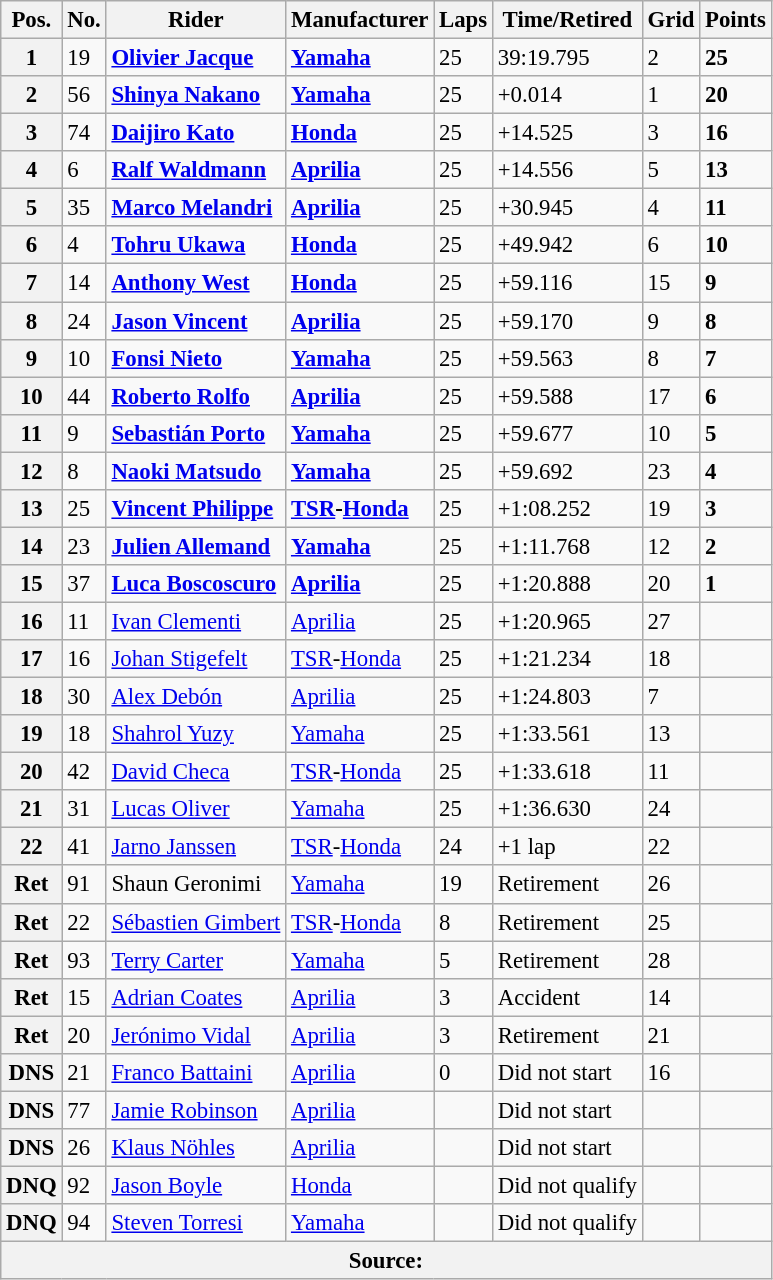<table class="wikitable" style="font-size: 95%;">
<tr>
<th>Pos.</th>
<th>No.</th>
<th>Rider</th>
<th>Manufacturer</th>
<th>Laps</th>
<th>Time/Retired</th>
<th>Grid</th>
<th>Points</th>
</tr>
<tr>
<th>1</th>
<td>19</td>
<td> <strong><a href='#'>Olivier Jacque</a></strong></td>
<td><strong><a href='#'>Yamaha</a></strong></td>
<td>25</td>
<td>39:19.795</td>
<td>2</td>
<td><strong>25</strong></td>
</tr>
<tr>
<th>2</th>
<td>56</td>
<td> <strong><a href='#'>Shinya Nakano</a></strong></td>
<td><strong><a href='#'>Yamaha</a></strong></td>
<td>25</td>
<td>+0.014</td>
<td>1</td>
<td><strong>20</strong></td>
</tr>
<tr>
<th>3</th>
<td>74</td>
<td> <strong><a href='#'>Daijiro Kato</a></strong></td>
<td><strong><a href='#'>Honda</a></strong></td>
<td>25</td>
<td>+14.525</td>
<td>3</td>
<td><strong>16</strong></td>
</tr>
<tr>
<th>4</th>
<td>6</td>
<td> <strong><a href='#'>Ralf Waldmann</a></strong></td>
<td><strong><a href='#'>Aprilia</a></strong></td>
<td>25</td>
<td>+14.556</td>
<td>5</td>
<td><strong>13</strong></td>
</tr>
<tr>
<th>5</th>
<td>35</td>
<td> <strong><a href='#'>Marco Melandri</a></strong></td>
<td><strong><a href='#'>Aprilia</a></strong></td>
<td>25</td>
<td>+30.945</td>
<td>4</td>
<td><strong>11</strong></td>
</tr>
<tr>
<th>6</th>
<td>4</td>
<td> <strong><a href='#'>Tohru Ukawa</a></strong></td>
<td><strong><a href='#'>Honda</a></strong></td>
<td>25</td>
<td>+49.942</td>
<td>6</td>
<td><strong>10</strong></td>
</tr>
<tr>
<th>7</th>
<td>14</td>
<td> <strong><a href='#'>Anthony West</a></strong></td>
<td><strong><a href='#'>Honda</a></strong></td>
<td>25</td>
<td>+59.116</td>
<td>15</td>
<td><strong>9</strong></td>
</tr>
<tr>
<th>8</th>
<td>24</td>
<td> <strong><a href='#'>Jason Vincent</a></strong></td>
<td><strong><a href='#'>Aprilia</a></strong></td>
<td>25</td>
<td>+59.170</td>
<td>9</td>
<td><strong>8</strong></td>
</tr>
<tr>
<th>9</th>
<td>10</td>
<td> <strong><a href='#'>Fonsi Nieto</a></strong></td>
<td><strong><a href='#'>Yamaha</a></strong></td>
<td>25</td>
<td>+59.563</td>
<td>8</td>
<td><strong>7</strong></td>
</tr>
<tr>
<th>10</th>
<td>44</td>
<td> <strong><a href='#'>Roberto Rolfo</a></strong></td>
<td><strong><a href='#'>Aprilia</a></strong></td>
<td>25</td>
<td>+59.588</td>
<td>17</td>
<td><strong>6</strong></td>
</tr>
<tr>
<th>11</th>
<td>9</td>
<td> <strong><a href='#'>Sebastián Porto</a></strong></td>
<td><strong><a href='#'>Yamaha</a></strong></td>
<td>25</td>
<td>+59.677</td>
<td>10</td>
<td><strong>5</strong></td>
</tr>
<tr>
<th>12</th>
<td>8</td>
<td> <strong><a href='#'>Naoki Matsudo</a></strong></td>
<td><strong><a href='#'>Yamaha</a></strong></td>
<td>25</td>
<td>+59.692</td>
<td>23</td>
<td><strong>4</strong></td>
</tr>
<tr>
<th>13</th>
<td>25</td>
<td> <strong><a href='#'>Vincent Philippe</a></strong></td>
<td><strong><a href='#'>TSR</a>-<a href='#'>Honda</a></strong></td>
<td>25</td>
<td>+1:08.252</td>
<td>19</td>
<td><strong>3</strong></td>
</tr>
<tr>
<th>14</th>
<td>23</td>
<td> <strong><a href='#'>Julien Allemand</a></strong></td>
<td><strong><a href='#'>Yamaha</a></strong></td>
<td>25</td>
<td>+1:11.768</td>
<td>12</td>
<td><strong>2</strong></td>
</tr>
<tr>
<th>15</th>
<td>37</td>
<td> <strong><a href='#'>Luca Boscoscuro</a></strong></td>
<td><strong><a href='#'>Aprilia</a></strong></td>
<td>25</td>
<td>+1:20.888</td>
<td>20</td>
<td><strong>1</strong></td>
</tr>
<tr>
<th>16</th>
<td>11</td>
<td> <a href='#'>Ivan Clementi</a></td>
<td><a href='#'>Aprilia</a></td>
<td>25</td>
<td>+1:20.965</td>
<td>27</td>
<td></td>
</tr>
<tr>
<th>17</th>
<td>16</td>
<td> <a href='#'>Johan Stigefelt</a></td>
<td><a href='#'>TSR</a>-<a href='#'>Honda</a></td>
<td>25</td>
<td>+1:21.234</td>
<td>18</td>
<td></td>
</tr>
<tr>
<th>18</th>
<td>30</td>
<td> <a href='#'>Alex Debón</a></td>
<td><a href='#'>Aprilia</a></td>
<td>25</td>
<td>+1:24.803</td>
<td>7</td>
<td></td>
</tr>
<tr>
<th>19</th>
<td>18</td>
<td> <a href='#'>Shahrol Yuzy</a></td>
<td><a href='#'>Yamaha</a></td>
<td>25</td>
<td>+1:33.561</td>
<td>13</td>
<td></td>
</tr>
<tr>
<th>20</th>
<td>42</td>
<td> <a href='#'>David Checa</a></td>
<td><a href='#'>TSR</a>-<a href='#'>Honda</a></td>
<td>25</td>
<td>+1:33.618</td>
<td>11</td>
<td></td>
</tr>
<tr>
<th>21</th>
<td>31</td>
<td> <a href='#'>Lucas Oliver</a></td>
<td><a href='#'>Yamaha</a></td>
<td>25</td>
<td>+1:36.630</td>
<td>24</td>
<td></td>
</tr>
<tr>
<th>22</th>
<td>41</td>
<td> <a href='#'>Jarno Janssen</a></td>
<td><a href='#'>TSR</a>-<a href='#'>Honda</a></td>
<td>24</td>
<td>+1 lap</td>
<td>22</td>
<td></td>
</tr>
<tr>
<th>Ret</th>
<td>91</td>
<td> Shaun Geronimi</td>
<td><a href='#'>Yamaha</a></td>
<td>19</td>
<td>Retirement</td>
<td>26</td>
<td></td>
</tr>
<tr>
<th>Ret</th>
<td>22</td>
<td> <a href='#'>Sébastien Gimbert</a></td>
<td><a href='#'>TSR</a>-<a href='#'>Honda</a></td>
<td>8</td>
<td>Retirement</td>
<td>25</td>
<td></td>
</tr>
<tr>
<th>Ret</th>
<td>93</td>
<td> <a href='#'>Terry Carter</a></td>
<td><a href='#'>Yamaha</a></td>
<td>5</td>
<td>Retirement</td>
<td>28</td>
<td></td>
</tr>
<tr>
<th>Ret</th>
<td>15</td>
<td> <a href='#'>Adrian Coates</a></td>
<td><a href='#'>Aprilia</a></td>
<td>3</td>
<td>Accident</td>
<td>14</td>
<td></td>
</tr>
<tr>
<th>Ret</th>
<td>20</td>
<td> <a href='#'>Jerónimo Vidal</a></td>
<td><a href='#'>Aprilia</a></td>
<td>3</td>
<td>Retirement</td>
<td>21</td>
<td></td>
</tr>
<tr>
<th>DNS</th>
<td>21</td>
<td> <a href='#'>Franco Battaini</a></td>
<td><a href='#'>Aprilia</a></td>
<td>0</td>
<td>Did not start</td>
<td>16</td>
<td></td>
</tr>
<tr>
<th>DNS</th>
<td>77</td>
<td> <a href='#'>Jamie Robinson</a></td>
<td><a href='#'>Aprilia</a></td>
<td></td>
<td>Did not start</td>
<td></td>
<td></td>
</tr>
<tr>
<th>DNS</th>
<td>26</td>
<td> <a href='#'>Klaus Nöhles</a></td>
<td><a href='#'>Aprilia</a></td>
<td></td>
<td>Did not start</td>
<td></td>
<td></td>
</tr>
<tr>
<th>DNQ</th>
<td>92</td>
<td> <a href='#'>Jason Boyle</a></td>
<td><a href='#'>Honda</a></td>
<td></td>
<td>Did not qualify</td>
<td></td>
<td></td>
</tr>
<tr>
<th>DNQ</th>
<td>94</td>
<td> <a href='#'>Steven Torresi</a></td>
<td><a href='#'>Yamaha</a></td>
<td></td>
<td>Did not qualify</td>
<td></td>
<td></td>
</tr>
<tr>
<th colspan=8>Source:</th>
</tr>
</table>
